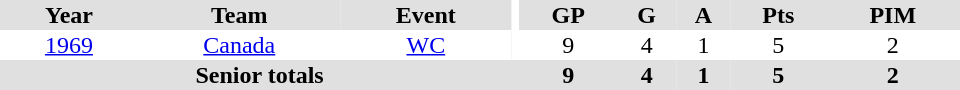<table border="0" cellpadding="1" cellspacing="0" ID="Table3" style="text-align:center; width:40em">
<tr bgcolor="#e0e0e0">
<th>Year</th>
<th>Team</th>
<th>Event</th>
<th rowspan="102" bgcolor="#ffffff"></th>
<th>GP</th>
<th>G</th>
<th>A</th>
<th>Pts</th>
<th>PIM</th>
</tr>
<tr>
<td><a href='#'>1969</a></td>
<td><a href='#'>Canada</a></td>
<td><a href='#'>WC</a></td>
<td>9</td>
<td>4</td>
<td>1</td>
<td>5</td>
<td>2</td>
</tr>
<tr bgcolor="#e0e0e0">
<th colspan="4">Senior totals</th>
<th>9</th>
<th>4</th>
<th>1</th>
<th>5</th>
<th>2</th>
</tr>
</table>
